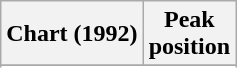<table class="wikitable sortable">
<tr>
<th>Chart (1992)</th>
<th>Peak<br>position</th>
</tr>
<tr>
</tr>
<tr>
</tr>
<tr>
</tr>
<tr>
</tr>
</table>
